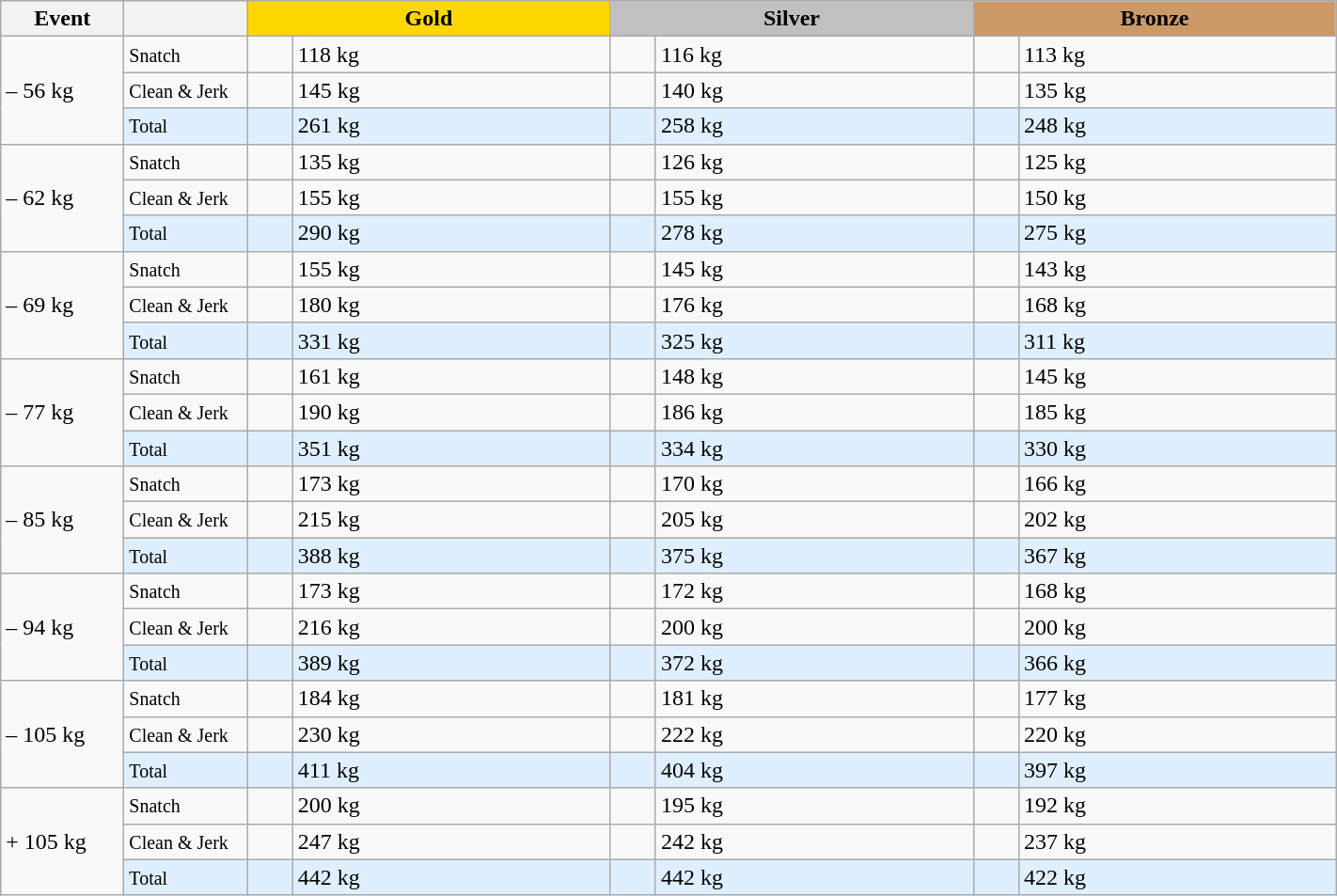<table class="wikitable">
<tr>
<th width=80>Event</th>
<th width=80></th>
<td bgcolor=gold align="center" colspan=2 width=250><strong>Gold</strong></td>
<td bgcolor=silver align="center" colspan=2 width=250><strong>Silver</strong></td>
<td bgcolor=#cc9966 colspan=2 align="center" width=250><strong>Bronze</strong></td>
</tr>
<tr>
<td rowspan=3>– 56 kg</td>
<td><small>Snatch</small></td>
<td></td>
<td>118 kg</td>
<td></td>
<td>116 kg</td>
<td></td>
<td>113 kg</td>
</tr>
<tr>
<td><small>Clean & Jerk</small></td>
<td></td>
<td>145 kg</td>
<td></td>
<td>140 kg</td>
<td></td>
<td>135 kg</td>
</tr>
<tr bgcolor=#dfefff>
<td><small>Total</small></td>
<td></td>
<td>261 kg</td>
<td></td>
<td>258 kg</td>
<td></td>
<td>248 kg</td>
</tr>
<tr>
<td rowspan=3>– 62 kg</td>
<td><small>Snatch</small></td>
<td></td>
<td>135 kg</td>
<td></td>
<td>126 kg</td>
<td></td>
<td>125 kg</td>
</tr>
<tr>
<td><small>Clean & Jerk</small></td>
<td></td>
<td>155 kg</td>
<td></td>
<td>155 kg</td>
<td></td>
<td>150 kg</td>
</tr>
<tr bgcolor=#dfefff>
<td><small>Total</small></td>
<td></td>
<td>290 kg</td>
<td></td>
<td>278 kg</td>
<td></td>
<td>275 kg</td>
</tr>
<tr>
<td rowspan=3>– 69 kg</td>
<td><small>Snatch</small></td>
<td></td>
<td>155 kg</td>
<td></td>
<td>145 kg</td>
<td></td>
<td>143 kg</td>
</tr>
<tr>
<td><small>Clean & Jerk</small></td>
<td></td>
<td>180 kg</td>
<td></td>
<td>176 kg</td>
<td></td>
<td>168 kg</td>
</tr>
<tr bgcolor=#dfefff>
<td><small>Total</small></td>
<td></td>
<td>331 kg</td>
<td></td>
<td>325 kg</td>
<td></td>
<td>311 kg</td>
</tr>
<tr>
<td rowspan=3>– 77 kg</td>
<td><small>Snatch</small></td>
<td></td>
<td>161 kg</td>
<td></td>
<td>148 kg</td>
<td></td>
<td>145 kg</td>
</tr>
<tr>
<td><small>Clean & Jerk</small></td>
<td></td>
<td>190 kg</td>
<td></td>
<td>186 kg</td>
<td></td>
<td>185 kg</td>
</tr>
<tr bgcolor=#dfefff>
<td><small>Total</small></td>
<td></td>
<td>351 kg</td>
<td></td>
<td>334 kg</td>
<td></td>
<td>330 kg</td>
</tr>
<tr>
<td rowspan=3>– 85 kg</td>
<td><small>Snatch</small></td>
<td></td>
<td>173 kg</td>
<td></td>
<td>170 kg</td>
<td></td>
<td>166 kg</td>
</tr>
<tr>
<td><small>Clean & Jerk</small></td>
<td></td>
<td>215 kg</td>
<td></td>
<td>205 kg</td>
<td></td>
<td>202 kg</td>
</tr>
<tr bgcolor=#dfefff>
<td><small>Total</small></td>
<td></td>
<td>388 kg</td>
<td></td>
<td>375 kg</td>
<td></td>
<td>367 kg</td>
</tr>
<tr>
<td rowspan=3>– 94 kg</td>
<td><small>Snatch</small></td>
<td></td>
<td>173 kg</td>
<td></td>
<td>172 kg</td>
<td></td>
<td>168 kg</td>
</tr>
<tr>
<td><small>Clean & Jerk</small></td>
<td></td>
<td>216 kg</td>
<td></td>
<td>200 kg</td>
<td></td>
<td>200 kg</td>
</tr>
<tr bgcolor=#dfefff>
<td><small>Total</small></td>
<td></td>
<td>389 kg</td>
<td></td>
<td>372 kg</td>
<td></td>
<td>366 kg</td>
</tr>
<tr>
<td rowspan=3>– 105 kg</td>
<td><small>Snatch</small></td>
<td></td>
<td>184 kg</td>
<td></td>
<td>181 kg</td>
<td></td>
<td>177 kg</td>
</tr>
<tr>
<td><small>Clean & Jerk</small></td>
<td></td>
<td>230 kg</td>
<td></td>
<td>222 kg</td>
<td></td>
<td>220 kg</td>
</tr>
<tr bgcolor=#dfefff>
<td><small>Total</small></td>
<td></td>
<td>411 kg</td>
<td></td>
<td>404 kg</td>
<td></td>
<td>397 kg</td>
</tr>
<tr>
<td rowspan=3>+ 105 kg</td>
<td><small>Snatch</small></td>
<td></td>
<td>200 kg</td>
<td></td>
<td>195 kg</td>
<td></td>
<td>192 kg</td>
</tr>
<tr>
<td><small>Clean & Jerk</small></td>
<td></td>
<td>247 kg</td>
<td></td>
<td>242 kg</td>
<td></td>
<td>237 kg</td>
</tr>
<tr bgcolor=#dfefff>
<td><small>Total</small></td>
<td></td>
<td>442 kg</td>
<td></td>
<td>442 kg</td>
<td></td>
<td>422 kg</td>
</tr>
</table>
